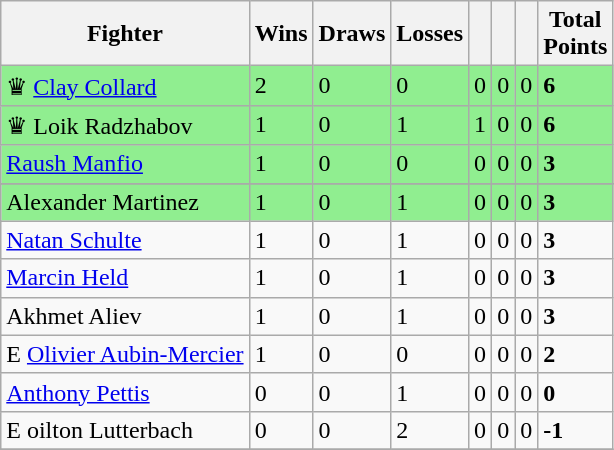<table class="wikitable sortable">
<tr>
<th>Fighter</th>
<th>Wins</th>
<th>Draws</th>
<th>Losses</th>
<th></th>
<th></th>
<th></th>
<th>Total<br> Points</th>
</tr>
<tr style="background:#90EE90;">
<td>♛ <a href='#'>Clay Collard</a></td>
<td>2</td>
<td>0</td>
<td>0</td>
<td>0</td>
<td>0</td>
<td>0</td>
<td><strong>6</strong></td>
</tr>
<tr style="background:#90EE90;">
<td>♛  Loik Radzhabov</td>
<td>1</td>
<td>0</td>
<td>1</td>
<td>1</td>
<td>0</td>
<td>0</td>
<td><strong>6</strong></td>
</tr>
<tr style="background:#90EE90;">
<td><a href='#'>Raush Manfio</a></td>
<td>1</td>
<td>0</td>
<td>0</td>
<td>0</td>
<td>0</td>
<td>0</td>
<td><strong>3</strong></td>
</tr>
<tr>
</tr>
<tr style="background:#90EE90;">
<td>Alexander Martinez</td>
<td>1</td>
<td>0</td>
<td>1</td>
<td>0</td>
<td>0</td>
<td>0</td>
<td><strong>3</strong></td>
</tr>
<tr>
<td><a href='#'>Natan Schulte</a></td>
<td>1</td>
<td>0</td>
<td>1</td>
<td>0</td>
<td>0</td>
<td>0</td>
<td><strong>3</strong></td>
</tr>
<tr>
<td><a href='#'>Marcin Held</a></td>
<td>1</td>
<td>0</td>
<td>1</td>
<td>0</td>
<td>0</td>
<td>0</td>
<td><strong>3</strong></td>
</tr>
<tr>
<td>Akhmet Aliev</td>
<td>1</td>
<td>0</td>
<td>1</td>
<td>0</td>
<td>0</td>
<td>0</td>
<td><strong>3</strong></td>
</tr>
<tr>
<td>E <a href='#'>Olivier Aubin-Mercier</a></td>
<td>1</td>
<td>0</td>
<td>0</td>
<td>0</td>
<td>0</td>
<td>0</td>
<td><strong>2</strong></td>
</tr>
<tr>
<td><a href='#'>Anthony Pettis</a></td>
<td>0</td>
<td>0</td>
<td>1</td>
<td>0</td>
<td>0</td>
<td>0</td>
<td><strong>0</strong></td>
</tr>
<tr>
<td>E oilton Lutterbach</td>
<td>0</td>
<td>0</td>
<td>2</td>
<td>0</td>
<td>0</td>
<td>0</td>
<td><strong>-1</strong></td>
</tr>
<tr>
</tr>
</table>
